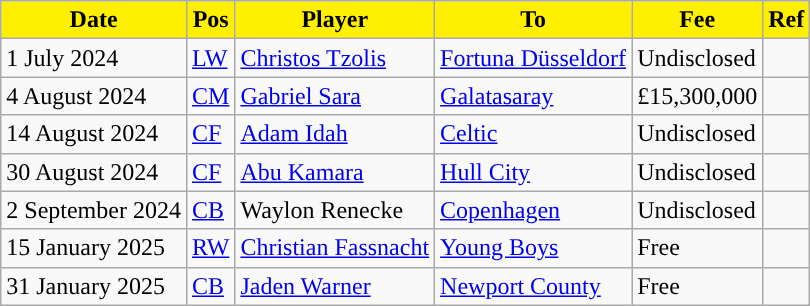<table class="wikitable plainrowheaders sortable">
<tr>
<th style="background:#fff000;color:#000000;">Date</th>
<th style="background:#fff000;color:#000000;">Pos</th>
<th style="background:#fff000;color:#000000;">Player</th>
<th style="background:#fff000;color:#000000;">To</th>
<th style="background:#fff000;color:#000000;">Fee</th>
<th style="background:#fff000;color:#000000;">Ref</th>
</tr>
<tr>
<td>1 July 2024</td>
<td><a href='#'>LW</a></td>
<td> <a href='#'>Christos Tzolis</a></td>
<td> <a href='#'>Fortuna Düsseldorf</a></td>
<td>Undisclosed</td>
<td></td>
</tr>
<tr>
<td>4 August 2024</td>
<td><a href='#'>CM</a></td>
<td> <a href='#'>Gabriel Sara</a></td>
<td> <a href='#'>Galatasaray</a></td>
<td>£15,300,000</td>
<td></td>
</tr>
<tr>
<td>14 August 2024</td>
<td><a href='#'>CF</a></td>
<td> <a href='#'>Adam Idah</a></td>
<td> <a href='#'>Celtic</a></td>
<td>Undisclosed</td>
<td></td>
</tr>
<tr>
<td>30 August 2024</td>
<td><a href='#'>CF</a></td>
<td> <a href='#'>Abu Kamara</a></td>
<td> <a href='#'>Hull City</a></td>
<td>Undisclosed</td>
<td></td>
</tr>
<tr>
<td>2 September 2024</td>
<td><a href='#'>CB</a></td>
<td> Waylon Renecke</td>
<td> <a href='#'>Copenhagen</a></td>
<td>Undisclosed</td>
<td></td>
</tr>
<tr>
<td>15 January 2025</td>
<td><a href='#'>RW</a></td>
<td> <a href='#'>Christian Fassnacht</a></td>
<td> <a href='#'>Young Boys</a></td>
<td>Free</td>
<td></td>
</tr>
<tr>
<td>31 January 2025</td>
<td><a href='#'>CB</a></td>
<td> <a href='#'>Jaden Warner</a></td>
<td> <a href='#'>Newport County</a></td>
<td>Free</td>
<td></td>
</tr>
</table>
